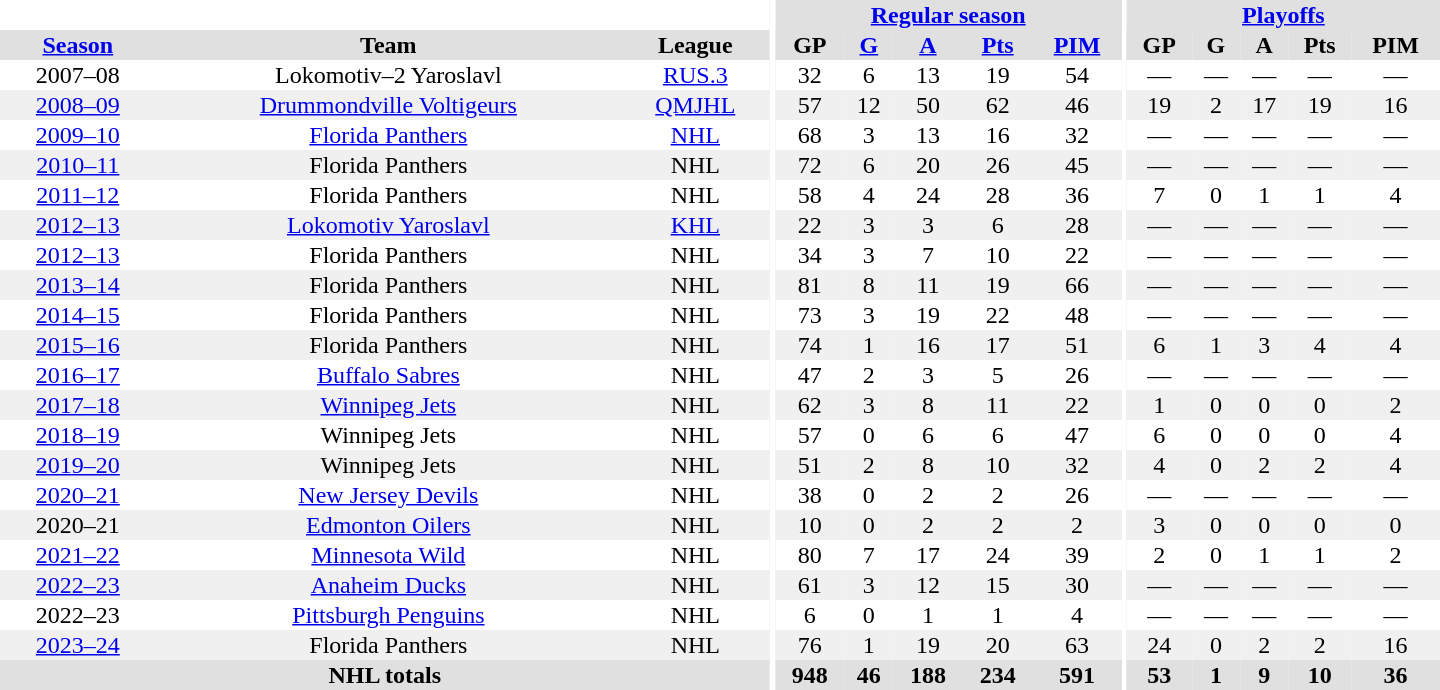<table border="0" cellpadding="1" cellspacing="0" style="text-align:center; width:60em">
<tr bgcolor="#e0e0e0">
<th colspan="3" bgcolor="#ffffff"></th>
<th rowspan="99" bgcolor="#ffffff"></th>
<th colspan="5"><a href='#'>Regular season</a></th>
<th rowspan="99" bgcolor="#ffffff"></th>
<th colspan="5"><a href='#'>Playoffs</a></th>
</tr>
<tr bgcolor="#e0e0e0">
<th><a href='#'>Season</a></th>
<th>Team</th>
<th>League</th>
<th>GP</th>
<th><a href='#'>G</a></th>
<th><a href='#'>A</a></th>
<th><a href='#'>Pts</a></th>
<th><a href='#'>PIM</a></th>
<th>GP</th>
<th>G</th>
<th>A</th>
<th>Pts</th>
<th>PIM</th>
</tr>
<tr>
<td>2007–08</td>
<td>Lokomotiv–2 Yaroslavl</td>
<td><a href='#'>RUS.3</a></td>
<td>32</td>
<td>6</td>
<td>13</td>
<td>19</td>
<td>54</td>
<td>—</td>
<td>—</td>
<td>—</td>
<td>—</td>
<td>—</td>
</tr>
<tr bgcolor="#f0f0f0">
<td><a href='#'>2008–09</a></td>
<td><a href='#'>Drummondville Voltigeurs</a></td>
<td><a href='#'>QMJHL</a></td>
<td>57</td>
<td>12</td>
<td>50</td>
<td>62</td>
<td>46</td>
<td>19</td>
<td>2</td>
<td>17</td>
<td>19</td>
<td>16</td>
</tr>
<tr>
<td><a href='#'>2009–10</a></td>
<td><a href='#'>Florida Panthers</a></td>
<td><a href='#'>NHL</a></td>
<td>68</td>
<td>3</td>
<td>13</td>
<td>16</td>
<td>32</td>
<td>—</td>
<td>—</td>
<td>—</td>
<td>—</td>
<td>—</td>
</tr>
<tr bgcolor="#f0f0f0">
<td><a href='#'>2010–11</a></td>
<td>Florida Panthers</td>
<td>NHL</td>
<td>72</td>
<td>6</td>
<td>20</td>
<td>26</td>
<td>45</td>
<td>—</td>
<td>—</td>
<td>—</td>
<td>—</td>
<td>—</td>
</tr>
<tr>
<td><a href='#'>2011–12</a></td>
<td>Florida Panthers</td>
<td>NHL</td>
<td>58</td>
<td>4</td>
<td>24</td>
<td>28</td>
<td>36</td>
<td>7</td>
<td>0</td>
<td>1</td>
<td>1</td>
<td>4</td>
</tr>
<tr bgcolor="#f0f0f0">
<td><a href='#'>2012–13</a></td>
<td><a href='#'>Lokomotiv Yaroslavl</a></td>
<td><a href='#'>KHL</a></td>
<td>22</td>
<td>3</td>
<td>3</td>
<td>6</td>
<td>28</td>
<td>—</td>
<td>—</td>
<td>—</td>
<td>—</td>
<td>—</td>
</tr>
<tr>
<td><a href='#'>2012–13</a></td>
<td>Florida Panthers</td>
<td>NHL</td>
<td>34</td>
<td>3</td>
<td>7</td>
<td>10</td>
<td>22</td>
<td>—</td>
<td>—</td>
<td>—</td>
<td>—</td>
<td>—</td>
</tr>
<tr bgcolor="#f0f0f0">
<td><a href='#'>2013–14</a></td>
<td>Florida Panthers</td>
<td>NHL</td>
<td>81</td>
<td>8</td>
<td>11</td>
<td>19</td>
<td>66</td>
<td>—</td>
<td>—</td>
<td>—</td>
<td>—</td>
<td>—</td>
</tr>
<tr>
<td><a href='#'>2014–15</a></td>
<td>Florida Panthers</td>
<td>NHL</td>
<td>73</td>
<td>3</td>
<td>19</td>
<td>22</td>
<td>48</td>
<td>—</td>
<td>—</td>
<td>—</td>
<td>—</td>
<td>—</td>
</tr>
<tr bgcolor="#f0f0f0">
<td><a href='#'>2015–16</a></td>
<td>Florida Panthers</td>
<td>NHL</td>
<td>74</td>
<td>1</td>
<td>16</td>
<td>17</td>
<td>51</td>
<td>6</td>
<td>1</td>
<td>3</td>
<td>4</td>
<td>4</td>
</tr>
<tr>
<td><a href='#'>2016–17</a></td>
<td><a href='#'>Buffalo Sabres</a></td>
<td>NHL</td>
<td>47</td>
<td>2</td>
<td>3</td>
<td>5</td>
<td>26</td>
<td>—</td>
<td>—</td>
<td>—</td>
<td>—</td>
<td>—</td>
</tr>
<tr bgcolor="#f0f0f0">
<td><a href='#'>2017–18</a></td>
<td><a href='#'>Winnipeg Jets</a></td>
<td>NHL</td>
<td>62</td>
<td>3</td>
<td>8</td>
<td>11</td>
<td>22</td>
<td>1</td>
<td>0</td>
<td>0</td>
<td>0</td>
<td>2</td>
</tr>
<tr>
<td><a href='#'>2018–19</a></td>
<td>Winnipeg Jets</td>
<td>NHL</td>
<td>57</td>
<td>0</td>
<td>6</td>
<td>6</td>
<td>47</td>
<td>6</td>
<td>0</td>
<td>0</td>
<td>0</td>
<td>4</td>
</tr>
<tr bgcolor="#f0f0f0">
<td><a href='#'>2019–20</a></td>
<td>Winnipeg Jets</td>
<td>NHL</td>
<td>51</td>
<td>2</td>
<td>8</td>
<td>10</td>
<td>32</td>
<td>4</td>
<td>0</td>
<td>2</td>
<td>2</td>
<td>4</td>
</tr>
<tr>
<td><a href='#'>2020–21</a></td>
<td><a href='#'>New Jersey Devils</a></td>
<td>NHL</td>
<td>38</td>
<td>0</td>
<td>2</td>
<td>2</td>
<td>26</td>
<td>—</td>
<td>—</td>
<td>—</td>
<td>—</td>
<td>—</td>
</tr>
<tr bgcolor="#f0f0f0">
<td>2020–21</td>
<td><a href='#'>Edmonton Oilers</a></td>
<td>NHL</td>
<td>10</td>
<td>0</td>
<td>2</td>
<td>2</td>
<td>2</td>
<td>3</td>
<td>0</td>
<td>0</td>
<td>0</td>
<td>0</td>
</tr>
<tr>
<td><a href='#'>2021–22</a></td>
<td><a href='#'>Minnesota Wild</a></td>
<td>NHL</td>
<td>80</td>
<td>7</td>
<td>17</td>
<td>24</td>
<td>39</td>
<td>2</td>
<td>0</td>
<td>1</td>
<td>1</td>
<td>2</td>
</tr>
<tr bgcolor="#f0f0f0">
<td><a href='#'>2022–23</a></td>
<td><a href='#'>Anaheim Ducks</a></td>
<td>NHL</td>
<td>61</td>
<td>3</td>
<td>12</td>
<td>15</td>
<td>30</td>
<td>—</td>
<td>—</td>
<td>—</td>
<td>—</td>
<td>—</td>
</tr>
<tr>
<td>2022–23</td>
<td><a href='#'>Pittsburgh Penguins</a></td>
<td>NHL</td>
<td>6</td>
<td>0</td>
<td>1</td>
<td>1</td>
<td>4</td>
<td>—</td>
<td>—</td>
<td>—</td>
<td>—</td>
<td>—</td>
</tr>
<tr bgcolor="#f0f0f0">
<td><a href='#'>2023–24</a></td>
<td>Florida Panthers</td>
<td>NHL</td>
<td>76</td>
<td>1</td>
<td>19</td>
<td>20</td>
<td>63</td>
<td>24</td>
<td>0</td>
<td>2</td>
<td>2</td>
<td>16</td>
</tr>
<tr bgcolor="#e0e0e0">
<th colspan="3">NHL totals</th>
<th>948</th>
<th>46</th>
<th>188</th>
<th>234</th>
<th>591</th>
<th>53</th>
<th>1</th>
<th>9</th>
<th>10</th>
<th>36</th>
</tr>
</table>
